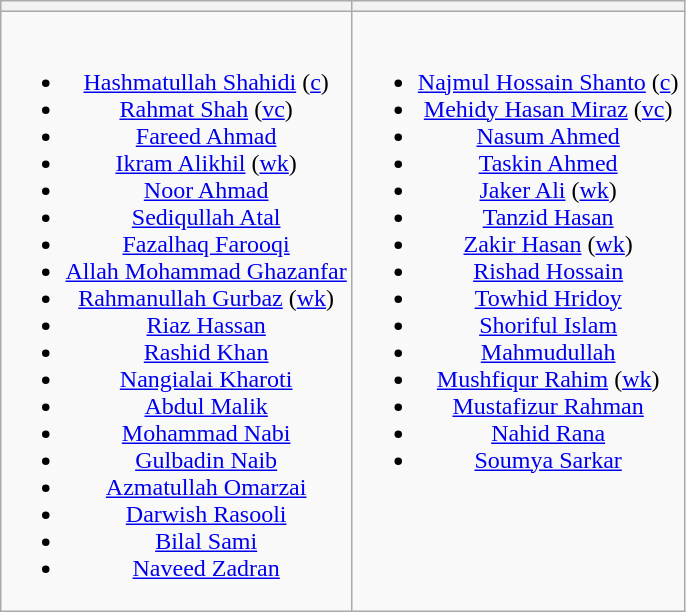<table class="wikitable" style="text-align:center; margin:auto">
<tr>
<th></th>
<th></th>
</tr>
<tr style="vertical-align:top">
<td><br><ul><li><a href='#'>Hashmatullah Shahidi</a> (<a href='#'>c</a>)</li><li><a href='#'>Rahmat Shah</a> (<a href='#'>vc</a>)</li><li><a href='#'>Fareed Ahmad</a></li><li><a href='#'>Ikram Alikhil</a> (<a href='#'>wk</a>)</li><li><a href='#'>Noor Ahmad</a></li><li><a href='#'>Sediqullah Atal</a></li><li><a href='#'>Fazalhaq Farooqi</a></li><li><a href='#'>Allah Mohammad Ghazanfar</a></li><li><a href='#'>Rahmanullah Gurbaz</a> (<a href='#'>wk</a>)</li><li><a href='#'>Riaz Hassan</a></li><li><a href='#'>Rashid Khan</a></li><li><a href='#'>Nangialai Kharoti</a></li><li><a href='#'>Abdul Malik</a></li><li><a href='#'>Mohammad Nabi</a></li><li><a href='#'>Gulbadin Naib</a></li><li><a href='#'>Azmatullah Omarzai</a></li><li><a href='#'>Darwish Rasooli</a></li><li><a href='#'>Bilal Sami</a></li><li><a href='#'>Naveed Zadran</a></li></ul></td>
<td><br><ul><li><a href='#'>Najmul Hossain Shanto</a> (<a href='#'>c</a>)</li><li><a href='#'>Mehidy Hasan Miraz</a> (<a href='#'>vc</a>)</li><li><a href='#'>Nasum Ahmed</a></li><li><a href='#'>Taskin Ahmed</a></li><li><a href='#'>Jaker Ali</a> (<a href='#'>wk</a>)</li><li><a href='#'>Tanzid Hasan</a></li><li><a href='#'>Zakir Hasan</a> (<a href='#'>wk</a>)</li><li><a href='#'>Rishad Hossain</a></li><li><a href='#'>Towhid Hridoy</a></li><li><a href='#'>Shoriful Islam</a></li><li><a href='#'>Mahmudullah</a></li><li><a href='#'>Mushfiqur Rahim</a> (<a href='#'>wk</a>)</li><li><a href='#'>Mustafizur Rahman</a></li><li><a href='#'>Nahid Rana</a></li><li><a href='#'>Soumya Sarkar</a></li></ul></td>
</tr>
</table>
